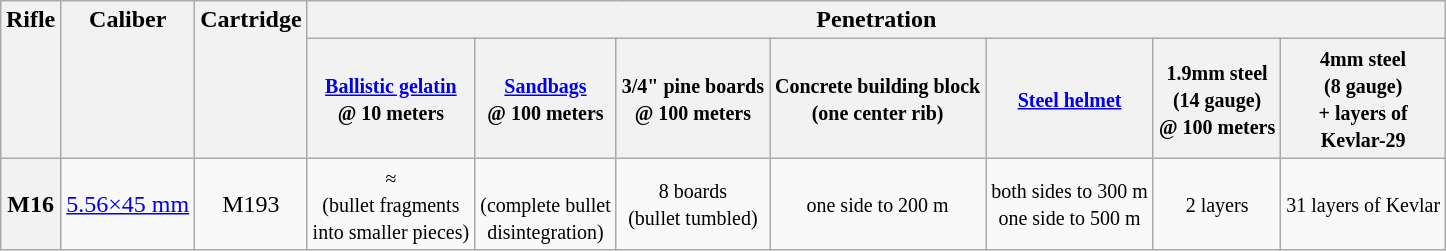<table class="wikitable" style="margin: 1em auto; text-align:center;">
<tr valign="top">
<th rowspan="2">Rifle</th>
<th rowspan="2">Caliber</th>
<th rowspan="2">Cartridge</th>
<th colspan="7">Penetration</th>
</tr>
<tr>
<th><small><a href='#'>Ballistic gelatin</a> <br>@ 10 meters</small></th>
<th><small><a href='#'>Sandbags</a> <br>@ 100 meters</small></th>
<th><small>3/4" pine boards <br>@ 100 meters</small></th>
<th><small>Concrete building block <br>(one center rib)</small></th>
<th><small><a href='#'>Steel helmet</a></small></th>
<th><small>1.9mm steel <br>(14 gauge) <br>@ 100 meters</small></th>
<th><small>4mm steel <br>(8 gauge) <br>+ layers of <br>Kevlar-29</small></th>
</tr>
<tr>
<th>M16</th>
<td><a href='#'>5.56×45 mm</a></td>
<td>M193</td>
<td><small>≈ <br>(bullet fragments <br>into smaller pieces)</small></td>
<td><small> <br>(complete bullet <br>disintegration)</small></td>
<td><small>8 boards <br>(bullet tumbled)</small></td>
<td><small>one side to 200 m</small></td>
<td><small>both sides to 300 m <br>one side to 500 m</small></td>
<td><small>2 layers</small></td>
<td><small>31 layers of Kevlar</small></td>
</tr>
</table>
